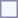<table style="border:1px solid #8888aa; background-color:#f7f8ff; padding:5px; font-size:95%; margin: 0px 12px 12px 0px;">
</table>
